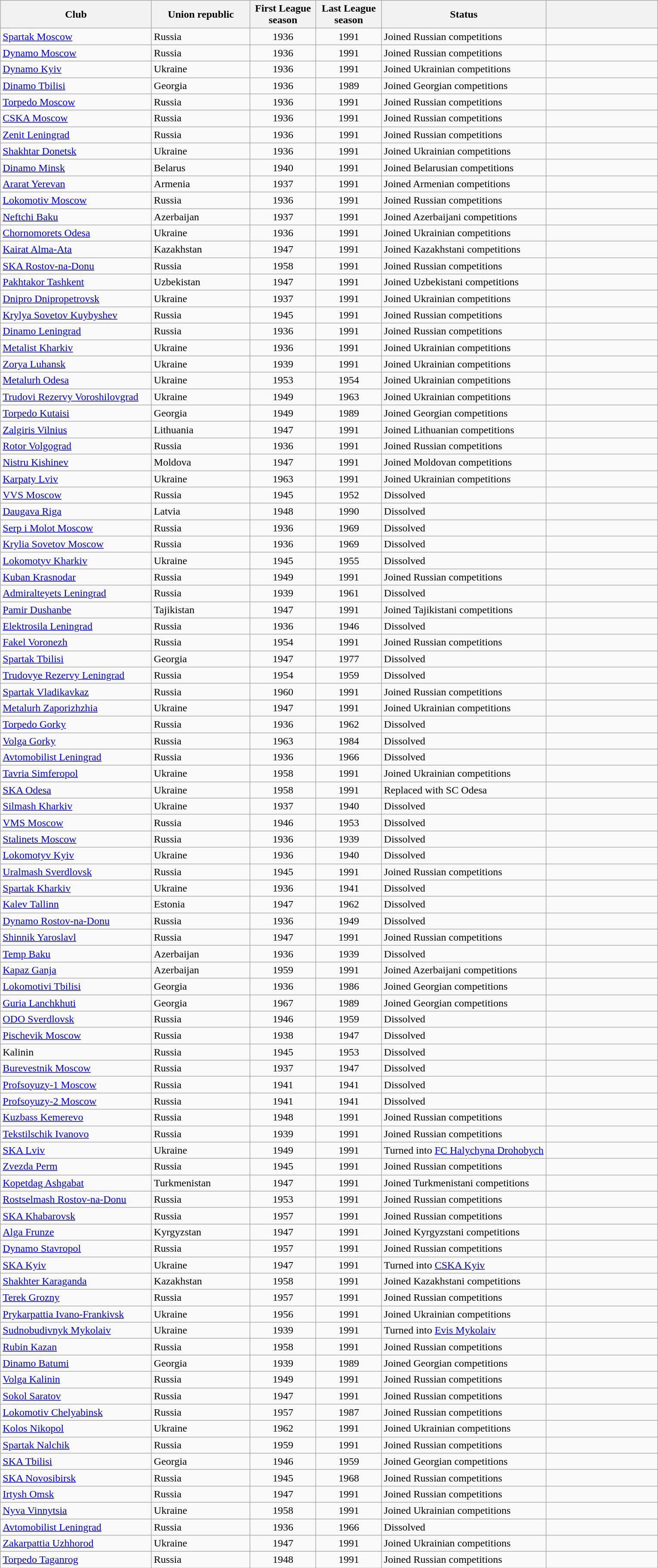<table class="wikitable sortable" style="text-align:left">
<tr>
<th width=23%>Club</th>
<th width=15%>Union republic</th>
<th width=10%>First League<br>season</th>
<th width=10%>Last League<br>season</th>
<th width=25%>Status</th>
<th class="unsortable"></th>
</tr>
<tr>
<td align=left><a href='#'>Spartak Moscow</a></td>
<td>Russia</td>
<td align=center>1936</td>
<td align=center>1991</td>
<td>Joined Russian competitions</td>
<td align=center></td>
</tr>
<tr>
<td align=left><a href='#'>Dynamo Moscow</a></td>
<td>Russia</td>
<td align=center>1936</td>
<td align=center>1991</td>
<td>Joined Russian competitions</td>
<td align=center></td>
</tr>
<tr>
<td align=left><a href='#'>Dynamo Kyiv</a></td>
<td>Ukraine</td>
<td align=center>1936</td>
<td align=center>1991</td>
<td>Joined Ukrainian competitions</td>
<td align=center></td>
</tr>
<tr>
<td align=left><a href='#'>Dinamo Tbilisi</a></td>
<td>Georgia</td>
<td align=center>1936</td>
<td align=center>1989</td>
<td>Joined Georgian competitions</td>
<td align=center></td>
</tr>
<tr>
<td align=left><a href='#'>Torpedo Moscow</a></td>
<td>Russia</td>
<td align=center>1936</td>
<td align=center>1991</td>
<td>Joined Russian competitions</td>
<td align=center></td>
</tr>
<tr>
<td align=left><a href='#'>CSKA Moscow</a></td>
<td>Russia</td>
<td align=center>1936</td>
<td align=center>1991</td>
<td>Joined Russian competitions</td>
<td align=center></td>
</tr>
<tr>
<td align=left><a href='#'>Zenit Leningrad</a></td>
<td>Russia</td>
<td align=center>1936</td>
<td align=center>1991</td>
<td>Joined Russian competitions</td>
<td align=center></td>
</tr>
<tr>
<td align=left><a href='#'>Shakhtar Donetsk</a></td>
<td>Ukraine</td>
<td align=center>1936</td>
<td align=center>1991</td>
<td>Joined Ukrainian competitions</td>
<td align=center></td>
</tr>
<tr>
<td align=left><a href='#'>Dinamo Minsk</a></td>
<td>Belarus</td>
<td align=center>1940</td>
<td align=center>1991</td>
<td>Joined Belarusian competitions</td>
<td align=center></td>
</tr>
<tr>
<td align=left><a href='#'>Ararat Yerevan</a></td>
<td>Armenia</td>
<td align=center>1937</td>
<td align=center>1991</td>
<td>Joined Armenian competitions</td>
<td align=center></td>
</tr>
<tr>
<td align=left><a href='#'>Lokomotiv Moscow</a></td>
<td>Russia</td>
<td align=center>1936</td>
<td align=center>1991</td>
<td>Joined Russian competitions</td>
<td align=center></td>
</tr>
<tr>
<td align=left><a href='#'>Neftchi Baku</a></td>
<td>Azerbaijan</td>
<td align=center>1937</td>
<td align=center>1991</td>
<td>Joined Azerbaijani competitions</td>
<td align=center></td>
</tr>
<tr>
<td align=left><a href='#'>Chornomorets Odesa</a></td>
<td>Ukraine</td>
<td align=center>1936</td>
<td align=center>1991</td>
<td>Joined Ukrainian competitions</td>
<td align=center></td>
</tr>
<tr>
<td align=left><a href='#'>Kairat Alma-Ata</a></td>
<td>Kazakhstan</td>
<td align=center>1947</td>
<td align=center>1991</td>
<td>Joined Kazakhstani competitions</td>
<td align=center></td>
</tr>
<tr>
<td align=left><a href='#'>SKA Rostov-na-Donu</a></td>
<td>Russia</td>
<td align=center>1958</td>
<td align=center>1991</td>
<td>Joined Russian competitions</td>
<td align=center></td>
</tr>
<tr>
<td align=left><a href='#'>Pakhtakor Tashkent</a></td>
<td>Uzbekistan</td>
<td align=center>1947</td>
<td align=center>1991</td>
<td>Joined Uzbekistani competitions</td>
<td align=center></td>
</tr>
<tr>
<td align=left><a href='#'>Dnipro Dnipropetrovsk</a></td>
<td>Ukraine</td>
<td align=center>1937</td>
<td align=center>1991</td>
<td>Joined Ukrainian competitions</td>
<td align=center></td>
</tr>
<tr>
<td align=left><a href='#'>Krylya Sovetov Kuybyshev</a></td>
<td>Russia</td>
<td align=center>1945</td>
<td align=center>1991</td>
<td>Joined Russian competitions</td>
<td align=center></td>
</tr>
<tr>
<td align=left><a href='#'>Dinamo Leningrad</a></td>
<td>Russia</td>
<td align=center>1936</td>
<td align=center>1991</td>
<td>Joined Russian competitions</td>
<td align=center></td>
</tr>
<tr>
<td align=left><a href='#'>Metalist Kharkiv</a></td>
<td>Ukraine</td>
<td align=center>1936</td>
<td align=center>1991</td>
<td>Joined Ukrainian competitions</td>
<td align=center></td>
</tr>
<tr>
<td align=left><a href='#'>Zorya Luhansk</a></td>
<td>Ukraine</td>
<td align=center>1939</td>
<td align=center>1991</td>
<td>Joined Ukrainian competitions</td>
<td align=center></td>
</tr>
<tr>
<td align=left><a href='#'>Metalurh Odesa</a></td>
<td>Ukraine</td>
<td align=center>1953</td>
<td align=center>1954</td>
<td>Joined Ukrainian competitions</td>
<td align=center></td>
</tr>
<tr>
<td align=left><a href='#'>Trudovi Rezervy Voroshilovgrad</a></td>
<td>Ukraine</td>
<td align=center>1949</td>
<td align=center>1963</td>
<td>Joined Ukrainian competitions</td>
<td align=center></td>
</tr>
<tr>
<td align=left><a href='#'>Torpedo Kutaisi</a></td>
<td>Georgia</td>
<td align=center>1949</td>
<td align=center>1989</td>
<td>Joined Georgian competitions</td>
<td align=center></td>
</tr>
<tr>
<td align=left><a href='#'>Zalgiris Vilnius</a></td>
<td>Lithuania</td>
<td align=center>1947</td>
<td align=center>1991</td>
<td>Joined Lithuanian competitions</td>
<td align=center></td>
</tr>
<tr>
<td align=left><a href='#'>Rotor Volgograd</a></td>
<td>Russia</td>
<td align=center>1936</td>
<td align=center>1991</td>
<td>Joined Russian competitions</td>
<td align=center></td>
</tr>
<tr>
<td align=left><a href='#'>Nistru Kishinev</a></td>
<td>Moldova</td>
<td align=center>1947</td>
<td align=center>1991</td>
<td>Joined Moldovan competitions</td>
<td align=center></td>
</tr>
<tr>
<td align=left><a href='#'>Karpaty Lviv</a></td>
<td>Ukraine</td>
<td align=center>1963</td>
<td align=center>1991</td>
<td>Joined Ukrainian competitions</td>
<td align=center></td>
</tr>
<tr>
<td align=left><a href='#'>VVS Moscow</a></td>
<td>Russia</td>
<td align=center>1945</td>
<td align=center>1952</td>
<td>Dissolved</td>
<td align=center></td>
</tr>
<tr>
<td align=left><a href='#'>Daugava Riga</a></td>
<td>Latvia</td>
<td align=center>1948</td>
<td align=center>1990</td>
<td>Dissolved</td>
<td align=center></td>
</tr>
<tr>
<td align=left><a href='#'>Serp i Molot Moscow</a></td>
<td>Russia</td>
<td align=center>1936</td>
<td align=center>1969</td>
<td>Dissolved</td>
<td align=center></td>
</tr>
<tr>
<td align=left><a href='#'>Krylia Sovetov Moscow</a></td>
<td>Russia</td>
<td align=center>1936</td>
<td align=center>1969</td>
<td>Dissolved</td>
<td align=center></td>
</tr>
<tr>
<td align=left><a href='#'>Lokomotyv Kharkiv</a></td>
<td>Ukraine</td>
<td align=center>1945</td>
<td align=center>1955</td>
<td>Dissolved</td>
<td align=center></td>
</tr>
<tr>
<td align=left><a href='#'>Kuban Krasnodar</a></td>
<td>Russia</td>
<td align=center>1949</td>
<td align=center>1991</td>
<td>Joined Russian competitions</td>
<td align=center></td>
</tr>
<tr>
<td align=left><a href='#'>Admiralteyets Leningrad</a></td>
<td>Russia</td>
<td align=center>1939</td>
<td align=center>1961</td>
<td>Dissolved</td>
<td align=center></td>
</tr>
<tr>
<td align=left><a href='#'>Pamir Dushanbe</a></td>
<td>Tajikistan</td>
<td align=center>1947</td>
<td align=center>1991</td>
<td>Joined Tajikistani competitions</td>
<td align=center></td>
</tr>
<tr>
<td align=left><a href='#'>Elektrosila Leningrad</a></td>
<td>Russia</td>
<td align=center>1936</td>
<td align=center>1946</td>
<td>Dissolved</td>
<td align=center></td>
</tr>
<tr>
<td align=left><a href='#'>Fakel Voronezh</a></td>
<td>Russia</td>
<td align=center>1954</td>
<td align=center>1991</td>
<td>Joined Russian competitions</td>
<td align=center></td>
</tr>
<tr>
<td align=left><a href='#'>Spartak Tbilisi</a></td>
<td>Georgia</td>
<td align=center>1947</td>
<td align=center>1977</td>
<td>Dissolved</td>
<td align=center></td>
</tr>
<tr>
<td align=left><a href='#'>Trudovye Rezervy Leningrad</a></td>
<td>Russia</td>
<td align=center>1954</td>
<td align=center>1959</td>
<td>Dissolved</td>
<td align=center></td>
</tr>
<tr>
<td align=left><a href='#'>Spartak Vladikavkaz</a></td>
<td>Russia</td>
<td align=center>1960</td>
<td align=center>1991</td>
<td>Joined Russian competitions</td>
<td align=center></td>
</tr>
<tr>
<td align=left><a href='#'>Metalurh Zaporizhzhia</a></td>
<td>Ukraine</td>
<td align=center>1947</td>
<td align=center>1991</td>
<td>Joined Ukrainian competitions</td>
<td align=center></td>
</tr>
<tr>
<td align=left><a href='#'>Torpedo Gorky</a></td>
<td>Russia</td>
<td align=center>1936</td>
<td align=center>1962</td>
<td>Dissolved</td>
<td align=center></td>
</tr>
<tr>
<td align=left><a href='#'>Volga Gorky</a></td>
<td>Russia</td>
<td align=center>1963</td>
<td align=center>1984</td>
<td>Dissolved</td>
<td align=center></td>
</tr>
<tr>
<td align=left><a href='#'>Avtomobilist Leningrad</a></td>
<td>Russia</td>
<td align=center>1936</td>
<td align=center>1966</td>
<td>Dissolved</td>
<td align=center></td>
</tr>
<tr>
<td align=left><a href='#'>Tavria Simferopol</a></td>
<td>Ukraine</td>
<td align=center>1958</td>
<td align=center>1991</td>
<td>Joined Ukrainian competitions</td>
<td align=center></td>
</tr>
<tr>
<td align=left><a href='#'>SKA Odesa</a></td>
<td>Ukraine</td>
<td align=center>1958</td>
<td align=center>1991</td>
<td>Replaced with SC Odesa</td>
<td align=center></td>
</tr>
<tr>
<td align=left><a href='#'>Silmash Kharkiv</a></td>
<td>Ukraine</td>
<td align=center>1937</td>
<td align=center>1940</td>
<td>Dissolved</td>
<td align=center></td>
</tr>
<tr>
<td align=left><a href='#'>VMS Moscow</a></td>
<td>Russia</td>
<td align=center>1946</td>
<td align=center>1953</td>
<td>Dissolved</td>
<td align=center></td>
</tr>
<tr>
<td align=left><a href='#'>Stalinets Moscow</a></td>
<td>Russia</td>
<td align=center>1936</td>
<td align=center>1939</td>
<td>Dissolved</td>
<td align=center></td>
</tr>
<tr>
<td align=left><a href='#'>Lokomotyv Kyiv</a></td>
<td>Ukraine</td>
<td align=center>1936</td>
<td align=center>1940</td>
<td>Dissolved</td>
<td align=center></td>
</tr>
<tr>
<td align=left><a href='#'>Uralmash Sverdlovsk</a></td>
<td>Russia</td>
<td align=center>1945</td>
<td align=center>1991</td>
<td>Joined Russian competitions</td>
<td align=center></td>
</tr>
<tr>
<td align=left><a href='#'>Spartak Kharkiv</a></td>
<td>Ukraine</td>
<td align=center>1936</td>
<td align=center>1941</td>
<td>Dissolved</td>
<td align=center></td>
</tr>
<tr>
<td align=left><a href='#'>Kalev Tallinn</a></td>
<td>Estonia</td>
<td align=center>1947</td>
<td align=center>1962</td>
<td>Dissolved</td>
<td align=center></td>
</tr>
<tr>
<td align=left><a href='#'>Dynamo Rostov-na-Donu</a></td>
<td>Russia</td>
<td align=center>1936</td>
<td align=center>1949</td>
<td>Dissolved</td>
<td align=center></td>
</tr>
<tr>
<td align=left><a href='#'>Shinnik Yaroslavl</a></td>
<td>Russia</td>
<td align=center>1947</td>
<td align=center>1991</td>
<td>Joined Russian competitions</td>
<td align=center></td>
</tr>
<tr>
<td align=left><a href='#'>Temp Baku</a></td>
<td>Azerbaijan</td>
<td align=center>1936</td>
<td align=center>1939</td>
<td>Dissolved</td>
<td align=center></td>
</tr>
<tr>
<td align=left><a href='#'>Kapaz Ganja</a></td>
<td>Azerbaijan</td>
<td align=center>1959</td>
<td align=center>1991</td>
<td>Joined Azerbaijani competitions</td>
<td align=center></td>
</tr>
<tr>
<td align=left><a href='#'>Lokomotivi Tbilisi</a></td>
<td>Georgia</td>
<td align=center>1936</td>
<td align=center>1986</td>
<td>Joined Georgian competitions</td>
<td align=center></td>
</tr>
<tr>
<td align=left><a href='#'>Guria Lanchkhuti</a></td>
<td>Georgia</td>
<td align=center>1967</td>
<td align=center>1989</td>
<td>Joined Georgian competitions</td>
<td align=center></td>
</tr>
<tr>
<td align=left><a href='#'>ODO Sverdlovsk</a></td>
<td>Russia</td>
<td align=center>1946</td>
<td align=center>1959</td>
<td>Dissolved</td>
<td align=center></td>
</tr>
<tr>
<td align=left><a href='#'>Pischevik Moscow</a></td>
<td>Russia</td>
<td align=center>1938</td>
<td align=center>1947</td>
<td>Dissolved</td>
<td align=center></td>
</tr>
<tr>
<td align=left>Kalinin</td>
<td>Russia</td>
<td align=center>1945</td>
<td align=center>1953</td>
<td>Dissolved</td>
<td align=center></td>
</tr>
<tr>
<td align=left><a href='#'>Burevestnik Moscow</a></td>
<td>Russia</td>
<td align=center>1937</td>
<td align=center>1947</td>
<td>Dissolved</td>
<td align=center></td>
</tr>
<tr>
<td align=left><a href='#'>Profsoyuzy-1 Moscow</a></td>
<td>Russia</td>
<td align=center>1941</td>
<td align=center>1941</td>
<td>Dissolved</td>
<td align=center></td>
</tr>
<tr>
<td align=left><a href='#'>Profsoyuzy-2 Moscow</a></td>
<td>Russia</td>
<td align=center>1941</td>
<td align=center>1941</td>
<td>Dissolved</td>
<td align=center></td>
</tr>
<tr>
<td align=left><a href='#'>Kuzbass Kemerevo</a></td>
<td>Russia</td>
<td align=center>1948</td>
<td align=center>1991</td>
<td>Joined Russian competitions</td>
<td align=center></td>
</tr>
<tr>
<td align=left><a href='#'>Tekstilschik Ivanovo</a></td>
<td>Russia</td>
<td align=center>1939</td>
<td align=center>1991</td>
<td>Joined Russian competitions</td>
<td align=center></td>
</tr>
<tr>
<td align=left><a href='#'>SKA Lviv</a></td>
<td>Ukraine</td>
<td align=center>1949</td>
<td align=center>1991</td>
<td>Turned into <a href='#'>FC Halychyna Drohobych</a></td>
<td align=center></td>
</tr>
<tr>
<td align=left><a href='#'>Zvezda Perm</a></td>
<td>Russia</td>
<td align=center>1945</td>
<td align=center>1991</td>
<td>Joined Russian competitions</td>
<td align=center></td>
</tr>
<tr>
<td align=left><a href='#'>Kopetdag Ashgabat</a></td>
<td>Turkmenistan</td>
<td align=center>1947</td>
<td align=center>1991</td>
<td>Joined Turkmenistani competitions</td>
<td align=center></td>
</tr>
<tr>
<td align=left><a href='#'>Rostselmash Rostov-na-Donu</a></td>
<td>Russia</td>
<td align=center>1953</td>
<td align=center>1991</td>
<td>Joined Russian competitions</td>
<td align=center></td>
</tr>
<tr>
<td align=left><a href='#'>SKA Khabarovsk</a></td>
<td>Russia</td>
<td align=center>1957</td>
<td align=center>1991</td>
<td>Joined Russian competitions</td>
<td align=center></td>
</tr>
<tr>
<td align=left><a href='#'>Alga Frunze</a></td>
<td>Kyrgyzstan</td>
<td align=center>1947</td>
<td align=center>1991</td>
<td>Joined Kyrgyzstani competitions</td>
<td align=center></td>
</tr>
<tr>
<td align=left><a href='#'>Dynamo Stavropol</a></td>
<td>Russia</td>
<td align=center>1957</td>
<td align=center>1991</td>
<td>Joined Russian competitions</td>
<td align=center></td>
</tr>
<tr>
<td align=left><a href='#'>SKA Kyiv</a></td>
<td>Ukraine</td>
<td align=center>1947</td>
<td align=center>1991</td>
<td>Turned into <a href='#'>CSKA Kyiv</a></td>
<td align=center></td>
</tr>
<tr>
<td align=left><a href='#'>Shakhter Karaganda</a></td>
<td>Kazakhstan</td>
<td align=center>1958</td>
<td align=center>1991</td>
<td>Joined Kazakhstani competitions</td>
<td align=center></td>
</tr>
<tr>
<td align=left><a href='#'>Terek Grozny</a></td>
<td>Russia</td>
<td align=center>1957</td>
<td align=center>1991</td>
<td>Joined Russian competitions</td>
<td align=center></td>
</tr>
<tr>
<td align=left><a href='#'>Prykarpattia Ivano-Frankivsk</a></td>
<td>Ukraine</td>
<td align=center>1956</td>
<td align=center>1991</td>
<td>Joined Ukrainian competitions</td>
<td align=center></td>
</tr>
<tr>
<td align=left><a href='#'>Sudnobudivnyk Mykolaiv</a></td>
<td>Ukraine</td>
<td align=center>1939</td>
<td align=center>1991</td>
<td>Turned into <a href='#'>Evis Mykolaiv</a></td>
<td align=center></td>
</tr>
<tr>
<td align=left><a href='#'>Rubin Kazan</a></td>
<td>Russia</td>
<td align=center>1958</td>
<td align=center>1991</td>
<td>Joined Russian competitions</td>
<td align=center></td>
</tr>
<tr>
<td align=left><a href='#'>Dinamo Batumi</a></td>
<td>Georgia</td>
<td align=center>1939</td>
<td align=center>1989</td>
<td>Joined Georgian competitions</td>
<td align=center></td>
</tr>
<tr>
<td align=left><a href='#'>Volga Kalinin</a></td>
<td>Russia</td>
<td align=center>1949</td>
<td align=center>1991</td>
<td>Joined Russian competitions</td>
<td align=center></td>
</tr>
<tr>
<td align=left><a href='#'>Sokol Saratov</a></td>
<td>Russia</td>
<td align=center>1947</td>
<td align=center>1991</td>
<td>Joined Russian competitions</td>
<td align=center></td>
</tr>
<tr>
<td align=left><a href='#'>Lokomotiv Chelyabinsk</a></td>
<td>Russia</td>
<td align=center>1957</td>
<td align=center>1987</td>
<td>Joined Russian competitions</td>
<td align=center></td>
</tr>
<tr>
<td align=left><a href='#'>Kolos Nikopol</a></td>
<td>Ukraine</td>
<td align=center>1962</td>
<td align=center>1991</td>
<td>Joined Ukrainian competitions</td>
<td align=center></td>
</tr>
<tr>
<td align=left><a href='#'>Spartak Nalchik</a></td>
<td>Russia</td>
<td align=center>1959</td>
<td align=center>1991</td>
<td>Joined Russian competitions</td>
<td align=center></td>
</tr>
<tr>
<td align=left><a href='#'>SKA Tbilisi</a></td>
<td>Georgia</td>
<td align=center>1946</td>
<td align=center>1959</td>
<td>Joined Georgian competitions</td>
<td align=center></td>
</tr>
<tr>
<td align=left><a href='#'>SKA Novosibirsk</a></td>
<td>Russia</td>
<td align=center>1945</td>
<td align=center>1968</td>
<td>Joined Russian competitions</td>
<td align=center></td>
</tr>
<tr>
<td align=left><a href='#'>Irtysh Omsk</a></td>
<td>Russia</td>
<td align=center>1947</td>
<td align=center>1991</td>
<td>Joined Russian competitions</td>
<td align=center></td>
</tr>
<tr>
<td align=left><a href='#'>Nyva Vinnytsia</a></td>
<td>Ukraine</td>
<td align=center>1958</td>
<td align=center>1991</td>
<td>Joined Ukrainian competitions</td>
<td align=center></td>
</tr>
<tr>
<td align=left><a href='#'>Avtomobilist Leningrad</a></td>
<td>Russia</td>
<td align=center>1936</td>
<td align=center>1966</td>
<td>Dissolved</td>
<td align=center></td>
</tr>
<tr>
<td align=left><a href='#'>Zakarpattia Uzhhorod</a></td>
<td>Ukraine</td>
<td align=center>1947</td>
<td align=center>1991</td>
<td>Joined Ukrainian competitions</td>
<td align=center></td>
</tr>
<tr>
<td align=left><a href='#'>Torpedo Taganrog</a></td>
<td>Russia</td>
<td align=center>1948</td>
<td align=center>1991</td>
<td>Joined Russian competitions</td>
<td align=center></td>
</tr>
</table>
